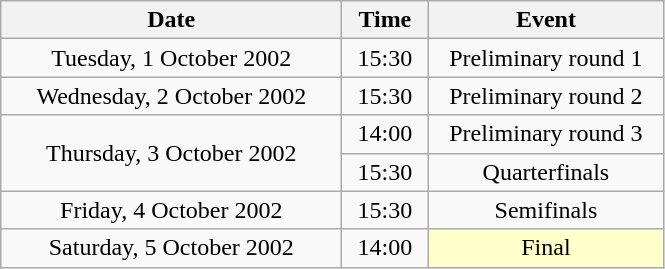<table class = "wikitable" style="text-align:center;">
<tr>
<th width=220>Date</th>
<th width=50>Time</th>
<th width=150>Event</th>
</tr>
<tr>
<td>Tuesday, 1 October 2002</td>
<td>15:30</td>
<td>Preliminary round 1</td>
</tr>
<tr>
<td>Wednesday, 2 October 2002</td>
<td>15:30</td>
<td>Preliminary round 2</td>
</tr>
<tr>
<td rowspan=2>Thursday, 3 October 2002</td>
<td>14:00</td>
<td>Preliminary round 3</td>
</tr>
<tr>
<td>15:30</td>
<td>Quarterfinals</td>
</tr>
<tr>
<td>Friday, 4 October 2002</td>
<td>15:30</td>
<td>Semifinals</td>
</tr>
<tr>
<td>Saturday, 5 October 2002</td>
<td>14:00</td>
<td bgcolor=ffffcc>Final</td>
</tr>
</table>
